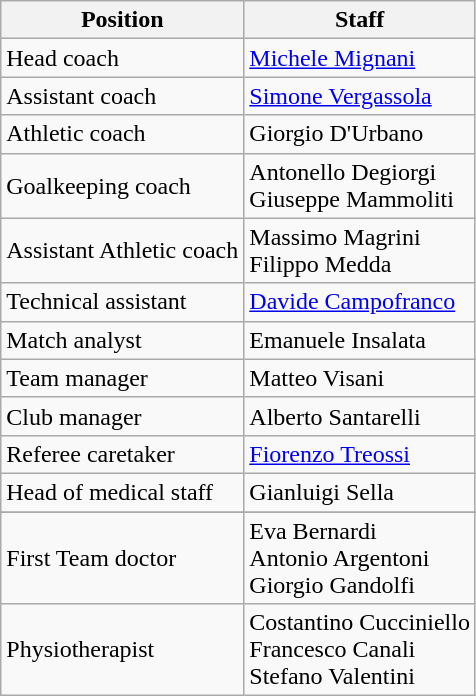<table class="wikitable">
<tr>
<th>Position</th>
<th>Staff</th>
</tr>
<tr>
<td>Head coach</td>
<td> <a href='#'>Michele Mignani</a></td>
</tr>
<tr>
<td>Assistant coach</td>
<td> <a href='#'>Simone Vergassola</a></td>
</tr>
<tr>
<td>Athletic coach</td>
<td> Giorgio D'Urbano</td>
</tr>
<tr>
<td>Goalkeeping coach</td>
<td> Antonello Degiorgi <br>  Giuseppe Mammoliti</td>
</tr>
<tr>
<td>Assistant Athletic coach</td>
<td> Massimo Magrini <br>  Filippo Medda</td>
</tr>
<tr>
<td>Technical assistant</td>
<td> <a href='#'>Davide Campofranco</a></td>
</tr>
<tr>
<td>Match analyst</td>
<td> Emanuele Insalata</td>
</tr>
<tr>
<td>Team manager</td>
<td> Matteo Visani</td>
</tr>
<tr>
<td>Club manager</td>
<td> Alberto Santarelli</td>
</tr>
<tr>
<td>Referee caretaker</td>
<td> <a href='#'>Fiorenzo Treossi</a></td>
</tr>
<tr>
<td>Head of medical staff</td>
<td> Gianluigi Sella</td>
</tr>
<tr>
</tr>
<tr>
<td>First Team doctor</td>
<td> Eva Bernardi <br>  Antonio Argentoni <br>  Giorgio Gandolfi</td>
</tr>
<tr>
<td>Physiotherapist</td>
<td> Costantino Cucciniello <br>  Francesco Canali <br>  Stefano Valentini</td>
</tr>
</table>
